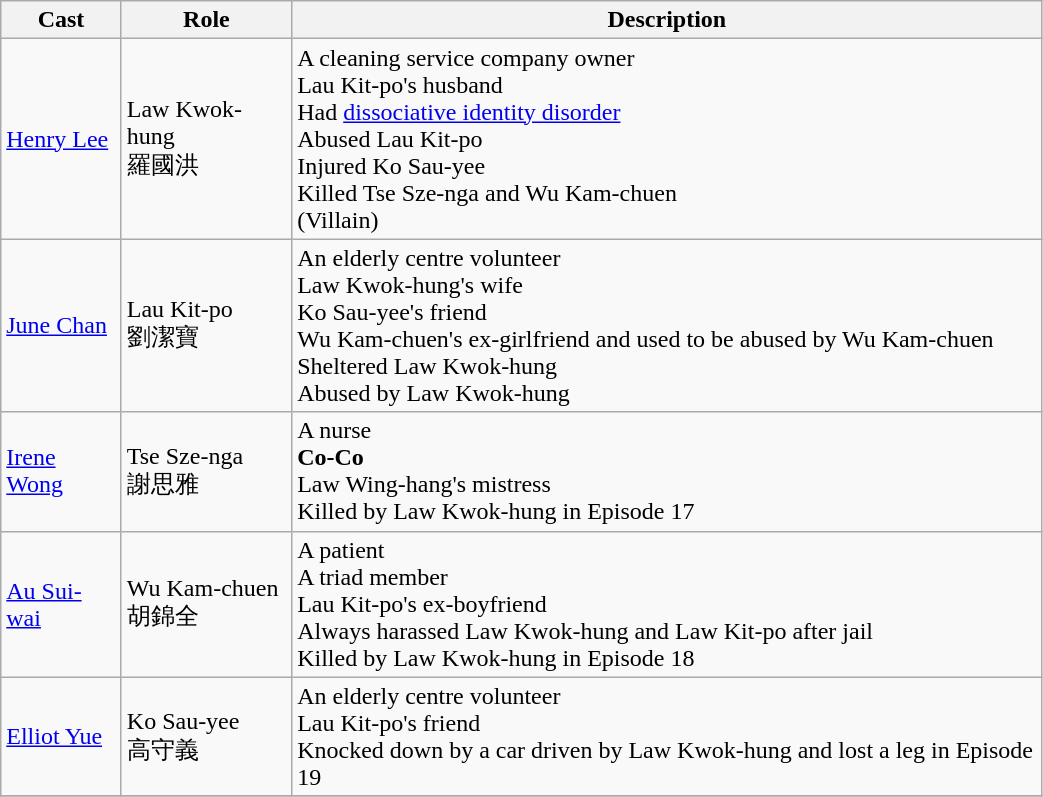<table class="wikitable" width="55%">
<tr>
<th>Cast</th>
<th>Role</th>
<th>Description</th>
</tr>
<tr>
<td><a href='#'>Henry Lee</a></td>
<td>Law Kwok-hung<br>羅國洪</td>
<td>A cleaning service company owner<br>Lau Kit-po's husband<br>Had <a href='#'>dissociative identity disorder</a><br>Abused Lau Kit-po<br>Injured Ko Sau-yee<br>Killed Tse Sze-nga and Wu Kam-chuen<br>(Villain)</td>
</tr>
<tr>
<td><a href='#'>June Chan</a></td>
<td>Lau Kit-po<br>劉潔寶</td>
<td>An elderly centre volunteer<br>Law Kwok-hung's wife<br>Ko Sau-yee's friend<br>Wu Kam-chuen's ex-girlfriend and used to be abused by Wu Kam-chuen<br>Sheltered Law Kwok-hung<br>Abused by Law Kwok-hung</td>
</tr>
<tr>
<td><a href='#'>Irene Wong</a></td>
<td>Tse Sze-nga<br>謝思雅</td>
<td>A nurse<br><strong>Co-Co</strong><br>Law Wing-hang's mistress<br>Killed by Law Kwok-hung in Episode 17</td>
</tr>
<tr>
<td><a href='#'>Au Sui-wai</a></td>
<td>Wu Kam-chuen<br>胡錦全</td>
<td>A patient<br>A triad member<br>Lau Kit-po's ex-boyfriend<br>Always harassed Law Kwok-hung and Law Kit-po after jail<br>Killed by Law Kwok-hung in Episode 18<br></td>
</tr>
<tr>
<td><a href='#'>Elliot Yue</a></td>
<td>Ko Sau-yee<br>高守義</td>
<td>An elderly centre volunteer<br>Lau Kit-po's friend<br>Knocked down by a car driven by Law Kwok-hung and lost a leg in Episode 19</td>
</tr>
<tr>
</tr>
</table>
